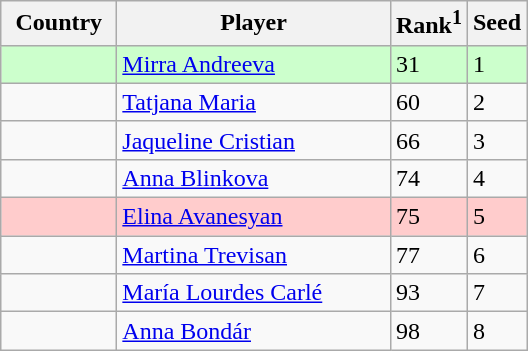<table class="sortable wikitable">
<tr>
<th width="70">Country</th>
<th width="175">Player</th>
<th>Rank<sup>1</sup></th>
<th>Seed</th>
</tr>
<tr bgcolor=#cfc>
<td></td>
<td><a href='#'>Mirra Andreeva</a></td>
<td>31</td>
<td>1</td>
</tr>
<tr>
<td></td>
<td><a href='#'>Tatjana Maria</a></td>
<td>60</td>
<td>2</td>
</tr>
<tr>
<td></td>
<td><a href='#'>Jaqueline Cristian</a></td>
<td>66</td>
<td>3</td>
</tr>
<tr>
<td></td>
<td><a href='#'>Anna Blinkova</a></td>
<td>74</td>
<td>4</td>
</tr>
<tr bgcolor=#fcc>
<td></td>
<td><a href='#'>Elina Avanesyan</a></td>
<td>75</td>
<td>5</td>
</tr>
<tr>
<td></td>
<td><a href='#'>Martina Trevisan</a></td>
<td>77</td>
<td>6</td>
</tr>
<tr>
<td></td>
<td><a href='#'>María Lourdes Carlé</a></td>
<td>93</td>
<td>7</td>
</tr>
<tr>
<td></td>
<td><a href='#'>Anna Bondár</a></td>
<td>98</td>
<td>8</td>
</tr>
</table>
